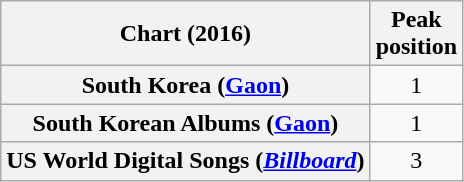<table class="wikitable plainrowheaders sortable">
<tr>
<th>Chart (2016)</th>
<th>Peak<br>position</th>
</tr>
<tr>
<th scope="row">South Korea (<a href='#'>Gaon</a>)</th>
<td align="center">1</td>
</tr>
<tr>
<th scope="row">South Korean Albums (<a href='#'>Gaon</a>)</th>
<td align="center">1</td>
</tr>
<tr>
<th scope="row">US World Digital Songs (<a href='#'><em>Billboard</em></a>)</th>
<td align="center">3</td>
</tr>
</table>
